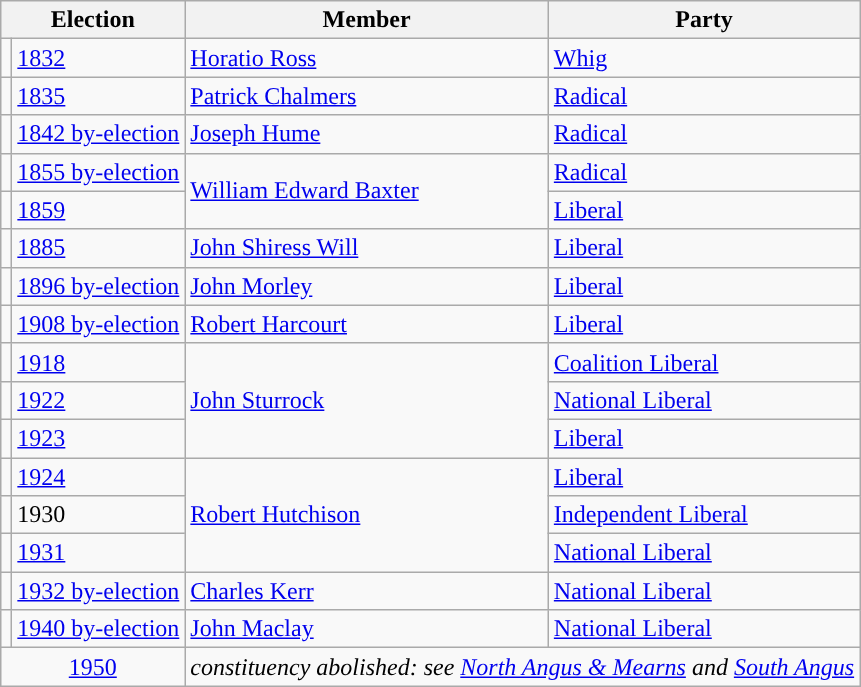<table class="wikitable">
<tr>
<th colspan="2">Election</th>
<th>Member</th>
<th>Party</th>
</tr>
<tr>
<td style="color:inherit;background-color: "></td>
<td><a href='#'>1832</a></td>
<td><a href='#'>Horatio Ross</a></td>
<td><a href='#'>Whig</a></td>
</tr>
<tr>
<td style="color:inherit;background-color: "></td>
<td><a href='#'>1835</a></td>
<td><a href='#'>Patrick Chalmers</a></td>
<td><a href='#'>Radical</a></td>
</tr>
<tr>
<td style="color:inherit;background-color: "></td>
<td><a href='#'>1842 by-election</a></td>
<td><a href='#'>Joseph Hume</a></td>
<td><a href='#'>Radical</a></td>
</tr>
<tr>
<td style="color:inherit;background-color: "></td>
<td><a href='#'>1855 by-election</a></td>
<td rowspan="2"><a href='#'>William Edward Baxter</a></td>
<td><a href='#'>Radical</a></td>
</tr>
<tr>
<td style="color:inherit;background-color: "></td>
<td><a href='#'>1859</a></td>
<td><a href='#'>Liberal</a></td>
</tr>
<tr>
<td style="color:inherit;background-color: "></td>
<td><a href='#'>1885</a></td>
<td><a href='#'>John Shiress Will</a></td>
<td><a href='#'>Liberal</a></td>
</tr>
<tr>
<td style="color:inherit;background-color: "></td>
<td><a href='#'>1896 by-election</a></td>
<td><a href='#'>John Morley</a></td>
<td><a href='#'>Liberal</a></td>
</tr>
<tr>
<td style="color:inherit;background-color: "></td>
<td><a href='#'>1908 by-election</a></td>
<td><a href='#'>Robert Harcourt</a></td>
<td><a href='#'>Liberal</a></td>
</tr>
<tr>
<td style="color:inherit;background-color: "></td>
<td><a href='#'>1918</a></td>
<td rowspan="3"><a href='#'>John Sturrock</a></td>
<td><a href='#'>Coalition Liberal</a></td>
</tr>
<tr>
<td style="color:inherit;background-color: "></td>
<td><a href='#'>1922</a></td>
<td><a href='#'>National Liberal</a></td>
</tr>
<tr>
<td style="color:inherit;background-color: "></td>
<td><a href='#'>1923</a></td>
<td><a href='#'>Liberal</a></td>
</tr>
<tr>
<td style="color:inherit;background-color: "></td>
<td><a href='#'>1924</a></td>
<td rowspan="3"><a href='#'>Robert Hutchison</a></td>
<td><a href='#'>Liberal</a></td>
</tr>
<tr>
<td style="color:inherit;background-color: "></td>
<td>1930</td>
<td><a href='#'>Independent Liberal</a></td>
</tr>
<tr>
<td style="color:inherit;background-color: "></td>
<td><a href='#'>1931</a></td>
<td><a href='#'>National Liberal</a></td>
</tr>
<tr>
<td style="color:inherit;background-color: "></td>
<td><a href='#'>1932 by-election</a></td>
<td><a href='#'>Charles Kerr</a></td>
<td><a href='#'>National Liberal</a></td>
</tr>
<tr>
<td style="color:inherit;background-color: "></td>
<td><a href='#'>1940 by-election</a></td>
<td><a href='#'>John Maclay</a></td>
<td><a href='#'>National Liberal</a></td>
</tr>
<tr>
<td colspan="2" align="center"><a href='#'>1950</a></td>
<td colspan="2"><em>constituency abolished: see <a href='#'>North Angus & Mearns</a> and <a href='#'>South Angus</a></em></td>
</tr>
</table>
